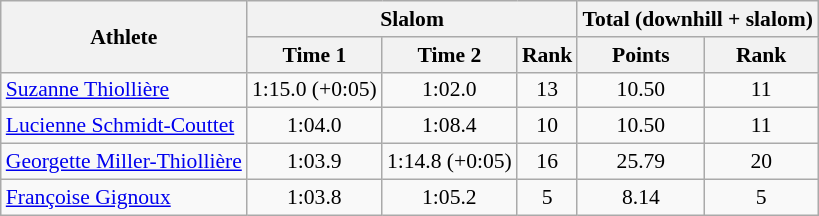<table class="wikitable" style="font-size:90%">
<tr>
<th rowspan="2">Athlete</th>
<th colspan="3">Slalom</th>
<th colspan="2">Total (downhill + slalom)</th>
</tr>
<tr>
<th>Time 1</th>
<th>Time 2</th>
<th>Rank</th>
<th>Points</th>
<th>Rank</th>
</tr>
<tr>
<td><a href='#'>Suzanne Thiollière</a></td>
<td align="center">1:15.0 (+0:05)</td>
<td align="center">1:02.0</td>
<td align="center">13</td>
<td align="center">10.50</td>
<td align="center">11</td>
</tr>
<tr>
<td><a href='#'>Lucienne Schmidt-Couttet</a></td>
<td align="center">1:04.0</td>
<td align="center">1:08.4</td>
<td align="center">10</td>
<td align="center">10.50</td>
<td align="center">11</td>
</tr>
<tr>
<td><a href='#'>Georgette Miller-Thiollière</a></td>
<td align="center">1:03.9</td>
<td align="center">1:14.8 (+0:05)</td>
<td align="center">16</td>
<td align="center">25.79</td>
<td align="center">20</td>
</tr>
<tr>
<td><a href='#'>Françoise Gignoux</a></td>
<td align="center">1:03.8</td>
<td align="center">1:05.2</td>
<td align="center">5</td>
<td align="center">8.14</td>
<td align="center">5</td>
</tr>
</table>
